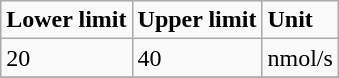<table class="wikitable">
<tr>
<td><strong>Lower limit</strong></td>
<td><strong>Upper limit</strong></td>
<td><strong>Unit</strong></td>
</tr>
<tr>
<td>20</td>
<td>40</td>
<td>nmol/s</td>
</tr>
<tr>
</tr>
</table>
